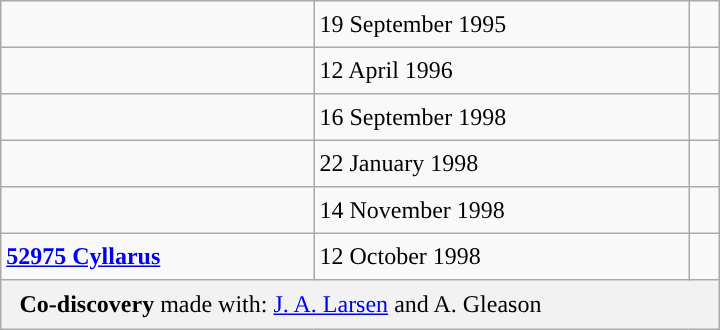<table class="wikitable" style="float: left; width: 30em; margin-right: 1em; height: 220px;">
<tr>
<td><strong></strong></td>
<td>19 September 1995</td>
<td></td>
</tr>
<tr>
<td></td>
<td>12 April 1996</td>
<td></td>
</tr>
<tr>
<td><strong></strong></td>
<td>16 September 1998</td>
<td></td>
</tr>
<tr>
<td><strong></strong></td>
<td>22 January 1998</td>
<td></td>
</tr>
<tr>
<td><strong></strong></td>
<td>14 November 1998</td>
<td> </td>
</tr>
<tr>
<td><strong><a href='#'>52975 Cyllarus</a></strong></td>
<td>12 October 1998</td>
<td></td>
</tr>
<tr>
<th colspan=3 style="font-weight: normal; text-align: left; padding: 4px 12px;"><strong>Co-discovery</strong> made with:  <a href='#'>J. A. Larsen</a> and A. Gleason</th>
</tr>
</table>
